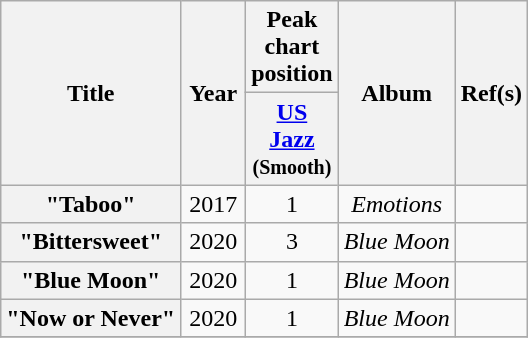<table class="wikitable plainrowheaders" style="text-align:center;">
<tr>
<th scope="col" rowspan="2">Title</th>
<th scope="col" rowspan="2" style="width:2.25em;">Year</th>
<th scope="col" colspan="1">Peak chart position</th>
<th scope="col" rowspan="2">Album</th>
<th scope="col" rowspan="2">Ref(s)</th>
</tr>
<tr>
<th scope="col" style="width:3em;"><a href='#'>US Jazz</a><br><small>(Smooth)</small></th>
</tr>
<tr>
<th scope="row">"Taboo"</th>
<td>2017</td>
<td>1</td>
<td><em>Emotions</em></td>
<td></td>
</tr>
<tr>
<th scope="row">"Bittersweet"</th>
<td>2020</td>
<td>3</td>
<td><em>Blue Moon</em></td>
<td></td>
</tr>
<tr>
<th scope="row">"Blue Moon"</th>
<td>2020</td>
<td>1</td>
<td><em>Blue Moon</em></td>
<td></td>
</tr>
<tr>
<th scope="row">"Now or Never"</th>
<td>2020</td>
<td>1</td>
<td><em>Blue Moon</em></td>
<td></td>
</tr>
<tr>
</tr>
</table>
